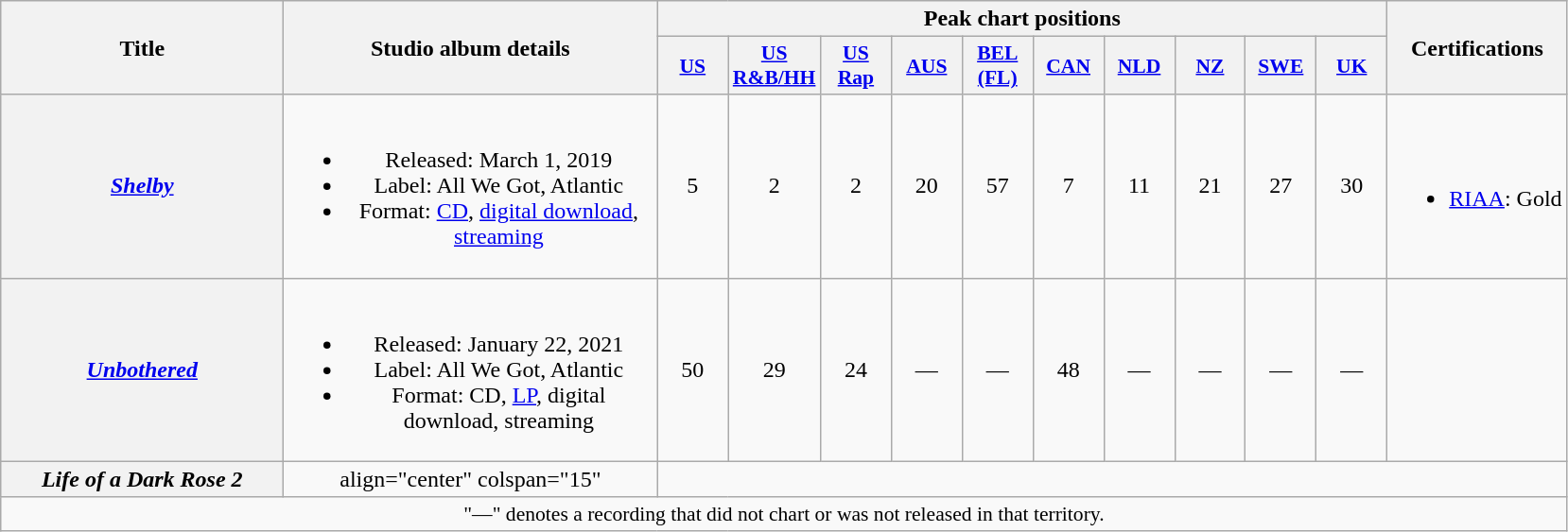<table class="wikitable plainrowheaders" style="text-align:center;">
<tr>
<th scope="col" rowspan="2" style="width:12em;">Title</th>
<th scope="col" rowspan="2" style="width:16em;">Studio album details</th>
<th scope="col" colspan="10">Peak chart positions</th>
<th rowspan="2">Certifications</th>
</tr>
<tr>
<th scope="col" style="width:3em;font-size:90%;"><a href='#'>US</a><br></th>
<th scope="col" style="width:3em;font-size:90%;"><a href='#'>US<br>R&B/HH</a><br></th>
<th scope="col" style="width:3em;font-size:90%;"><a href='#'>US<br>Rap</a><br></th>
<th scope="col" style="width:3em;font-size:90%;"><a href='#'>AUS</a><br></th>
<th scope="col" style="width:3em;font-size:90%;"><a href='#'>BEL<br>(FL)</a><br></th>
<th scope="col" style="width:3em;font-size:90%;"><a href='#'>CAN</a><br></th>
<th scope="col" style="width:3em;font-size:90%;"><a href='#'>NLD</a><br></th>
<th scope="col" style="width:3em;font-size:90%;"><a href='#'>NZ</a><br></th>
<th scope="col" style="width:3em;font-size:90%;"><a href='#'>SWE</a><br></th>
<th scope="col" style="width:3em;font-size:90%;"><a href='#'>UK</a><br></th>
</tr>
<tr>
<th scope="row"><em><a href='#'>Shelby</a></em></th>
<td><br><ul><li>Released: March 1, 2019</li><li>Label: All We Got, Atlantic</li><li>Format: <a href='#'>CD</a>, <a href='#'>digital download</a>, <a href='#'>streaming</a></li></ul></td>
<td>5<br></td>
<td>2<br></td>
<td>2<br></td>
<td>20<br></td>
<td>57</td>
<td>7<br></td>
<td>11</td>
<td>21</td>
<td>27</td>
<td>30</td>
<td><br><ul><li><a href='#'>RIAA</a>: Gold</li></ul></td>
</tr>
<tr>
<th scope="row"><em><a href='#'>Unbothered</a></em></th>
<td><br><ul><li>Released: January 22, 2021</li><li>Label: All We Got, Atlantic</li><li>Format: CD, <a href='#'>LP</a>, digital download, streaming</li></ul></td>
<td>50</td>
<td>29</td>
<td>24</td>
<td>—</td>
<td>—</td>
<td>48</td>
<td>—</td>
<td>—</td>
<td>—</td>
<td>—</td>
<td></td>
</tr>
<tr>
<th scope = 'row'><em>Life of a Dark Rose 2</em></th>
<td>align="center" colspan="15" </td>
</tr>
<tr>
<td colspan="15" style="font-size:90%">"—" denotes a recording that did not chart or was not released in that territory.</td>
</tr>
</table>
